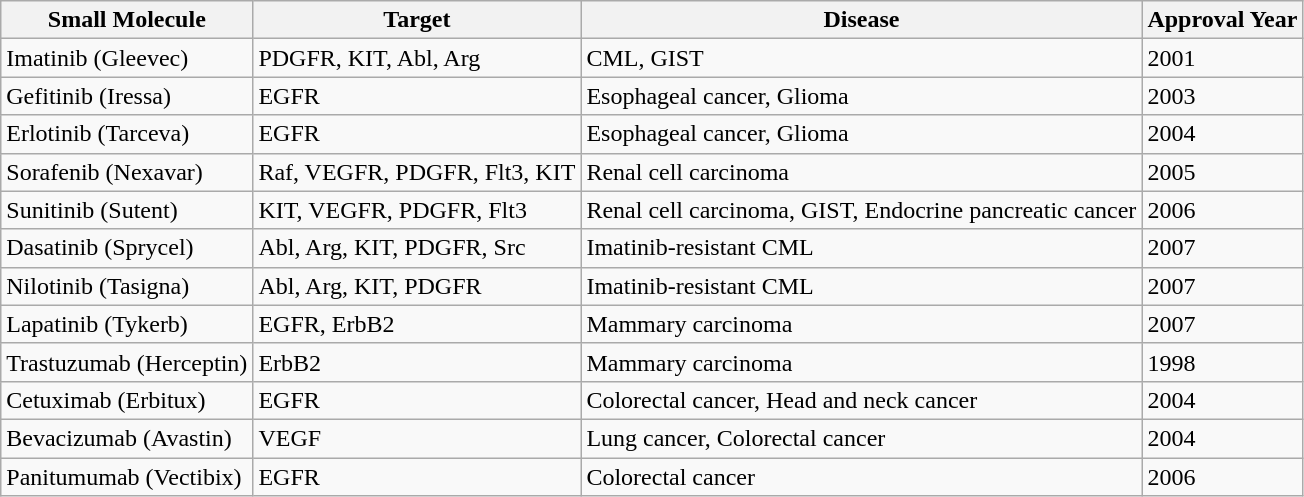<table class="wikitable">
<tr>
<th>Small Molecule</th>
<th>Target</th>
<th>Disease</th>
<th>Approval Year</th>
</tr>
<tr>
<td>Imatinib (Gleevec)</td>
<td>PDGFR, KIT, Abl, Arg</td>
<td>CML, GIST</td>
<td>2001</td>
</tr>
<tr>
<td>Gefitinib (Iressa)</td>
<td>EGFR</td>
<td>Esophageal cancer, Glioma</td>
<td>2003</td>
</tr>
<tr>
<td>Erlotinib (Tarceva)</td>
<td>EGFR</td>
<td>Esophageal cancer, Glioma</td>
<td>2004</td>
</tr>
<tr>
<td>Sorafenib (Nexavar)</td>
<td>Raf, VEGFR, PDGFR, Flt3, KIT</td>
<td>Renal cell carcinoma</td>
<td>2005</td>
</tr>
<tr>
<td>Sunitinib (Sutent)</td>
<td>KIT, VEGFR, PDGFR, Flt3</td>
<td>Renal cell carcinoma, GIST, Endocrine pancreatic cancer</td>
<td>2006</td>
</tr>
<tr>
<td>Dasatinib (Sprycel)</td>
<td>Abl, Arg, KIT, PDGFR, Src</td>
<td>Imatinib-resistant CML</td>
<td>2007</td>
</tr>
<tr>
<td>Nilotinib (Tasigna)</td>
<td>Abl, Arg, KIT, PDGFR</td>
<td>Imatinib-resistant CML</td>
<td>2007</td>
</tr>
<tr>
<td>Lapatinib (Tykerb)</td>
<td>EGFR, ErbB2</td>
<td>Mammary carcinoma</td>
<td>2007</td>
</tr>
<tr>
<td>Trastuzumab (Herceptin)</td>
<td>ErbB2</td>
<td>Mammary carcinoma</td>
<td>1998</td>
</tr>
<tr>
<td>Cetuximab (Erbitux)</td>
<td>EGFR</td>
<td>Colorectal cancer, Head and neck cancer</td>
<td>2004</td>
</tr>
<tr>
<td>Bevacizumab (Avastin)</td>
<td>VEGF</td>
<td>Lung cancer, Colorectal cancer</td>
<td>2004</td>
</tr>
<tr>
<td>Panitumumab (Vectibix)</td>
<td>EGFR</td>
<td>Colorectal cancer</td>
<td>2006</td>
</tr>
</table>
